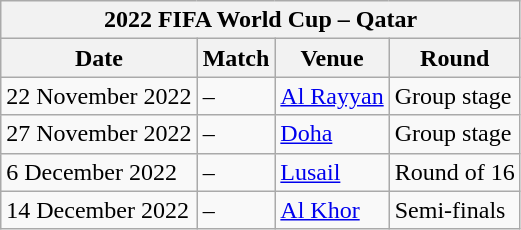<table class="wikitable"; text-align:center; font-size:small;">
<tr>
<th colspan="4">2022 FIFA World Cup – Qatar</th>
</tr>
<tr>
<th>Date</th>
<th>Match</th>
<th>Venue</th>
<th>Round</th>
</tr>
<tr>
<td>22 November 2022</td>
<td> – </td>
<td><a href='#'>Al Rayyan</a></td>
<td>Group stage</td>
</tr>
<tr>
<td>27 November 2022</td>
<td> – </td>
<td><a href='#'>Doha</a></td>
<td>Group stage</td>
</tr>
<tr>
<td>6 December 2022</td>
<td> – </td>
<td><a href='#'>Lusail</a></td>
<td>Round of 16</td>
</tr>
<tr>
<td>14 December 2022</td>
<td> – </td>
<td><a href='#'>Al Khor</a></td>
<td>Semi-finals</td>
</tr>
</table>
